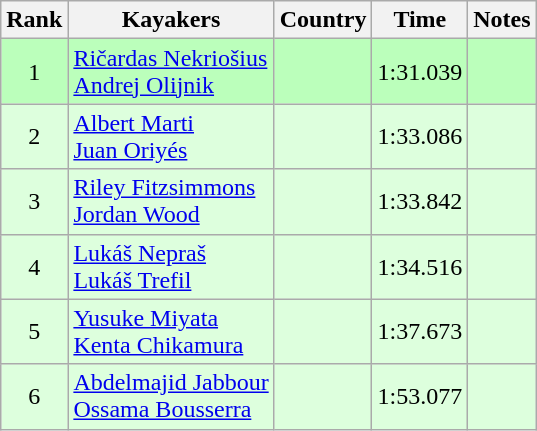<table class="wikitable" style="text-align:center">
<tr>
<th>Rank</th>
<th>Kayakers</th>
<th>Country</th>
<th>Time</th>
<th>Notes</th>
</tr>
<tr bgcolor=bbffbb>
<td>1</td>
<td align="left"><a href='#'>Ričardas Nekriošius</a><br><a href='#'>Andrej Olijnik</a></td>
<td align="left"></td>
<td>1:31.039</td>
<td></td>
</tr>
<tr bgcolor=ddffdd>
<td>2</td>
<td align="left"><a href='#'>Albert Marti</a><br><a href='#'>Juan Oriyés</a></td>
<td align="left"></td>
<td>1:33.086</td>
<td></td>
</tr>
<tr bgcolor=ddffdd>
<td>3</td>
<td align="left"><a href='#'>Riley Fitzsimmons</a><br><a href='#'>Jordan Wood</a></td>
<td align="left"></td>
<td>1:33.842</td>
<td></td>
</tr>
<tr bgcolor=ddffdd>
<td>4</td>
<td align="left"><a href='#'>Lukáš Nepraš</a><br><a href='#'>Lukáš Trefil</a></td>
<td align="left"></td>
<td>1:34.516</td>
<td></td>
</tr>
<tr bgcolor=ddffdd>
<td>5</td>
<td align="left"><a href='#'>Yusuke Miyata</a><br><a href='#'>Kenta Chikamura</a></td>
<td align="left"></td>
<td>1:37.673</td>
<td></td>
</tr>
<tr bgcolor=ddffdd>
<td>6</td>
<td align="left"><a href='#'>Abdelmajid Jabbour</a><br><a href='#'>Ossama Bousserra</a></td>
<td align="left"></td>
<td>1:53.077</td>
<td></td>
</tr>
</table>
